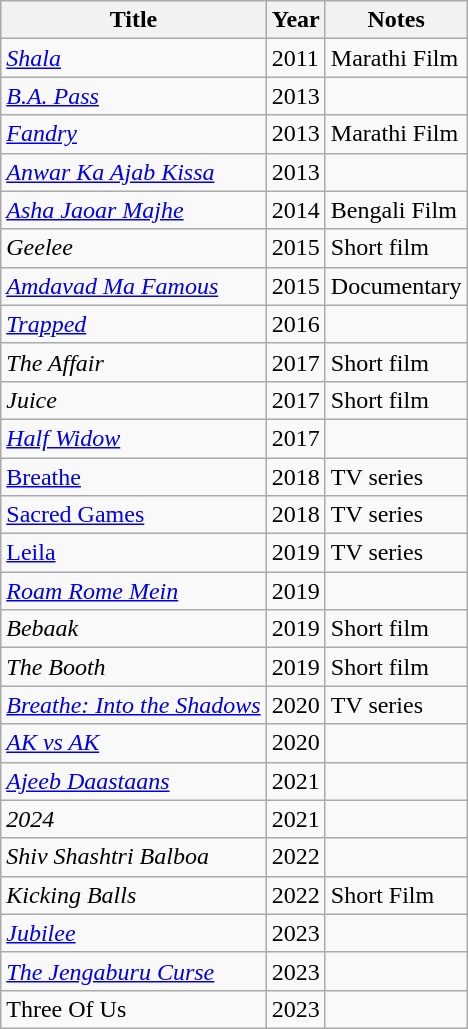<table class="wikitable">
<tr>
<th>Title</th>
<th>Year</th>
<th>Notes</th>
</tr>
<tr>
<td><em><a href='#'>Shala</a></em></td>
<td>2011</td>
<td>Marathi Film</td>
</tr>
<tr>
<td><em><a href='#'>B.A. Pass</a></em></td>
<td>2013</td>
<td></td>
</tr>
<tr>
<td><em><a href='#'>Fandry</a></em></td>
<td>2013</td>
<td>Marathi Film</td>
</tr>
<tr>
<td><em><a href='#'>Anwar Ka Ajab Kissa</a></em></td>
<td>2013</td>
<td></td>
</tr>
<tr>
<td><em><a href='#'>Asha Jaoar Majhe</a></em></td>
<td>2014</td>
<td>Bengali Film</td>
</tr>
<tr>
<td><em>Geelee</em></td>
<td>2015</td>
<td>Short film</td>
</tr>
<tr>
<td><em><a href='#'>Amdavad Ma Famous</a></em></td>
<td>2015</td>
<td>Documentary</td>
</tr>
<tr>
<td><em><a href='#'>Trapped</a></em></td>
<td>2016</td>
<td></td>
</tr>
<tr>
<td><em>The Affair</em></td>
<td>2017</td>
<td>Short film</td>
</tr>
<tr>
<td><em>Juice</em></td>
<td>2017</td>
<td>Short film</td>
</tr>
<tr>
<td><em><a href='#'>Half Widow</a></em></td>
<td>2017</td>
<td></td>
</tr>
<tr>
<td><a href='#'>Breathe</a></td>
<td>2018</td>
<td>TV series</td>
</tr>
<tr>
<td><a href='#'>Sacred Games</a></td>
<td>2018</td>
<td>TV series</td>
</tr>
<tr>
<td><a href='#'>Leila</a></td>
<td>2019</td>
<td>TV series</td>
</tr>
<tr>
<td><em><a href='#'>Roam Rome Mein</a></em></td>
<td>2019</td>
<td></td>
</tr>
<tr>
<td><em>Bebaak</em></td>
<td>2019</td>
<td>Short film</td>
</tr>
<tr>
<td><em>The Booth</em></td>
<td>2019</td>
<td>Short film</td>
</tr>
<tr>
<td><em><a href='#'>Breathe: Into the Shadows</a></em></td>
<td>2020</td>
<td>TV series</td>
</tr>
<tr>
<td><em><a href='#'>AK vs AK</a></em></td>
<td>2020</td>
<td></td>
</tr>
<tr>
<td><em><a href='#'>Ajeeb Daastaans</a></em></td>
<td>2021</td>
<td></td>
</tr>
<tr>
<td><em>2024</em></td>
<td>2021</td>
<td></td>
</tr>
<tr>
<td><em>Shiv Shashtri Balboa</em></td>
<td>2022</td>
<td></td>
</tr>
<tr>
<td><em>Kicking Balls</em></td>
<td>2022</td>
<td>Short Film</td>
</tr>
<tr>
<td><em><a href='#'>Jubilee</a></em></td>
<td>2023</td>
<td></td>
</tr>
<tr>
<td><em><a href='#'>The Jengaburu Curse</a></em></td>
<td>2023</td>
<td></td>
</tr>
<tr>
<td>Three Of Us</td>
<td>2023</td>
<td></td>
</tr>
</table>
